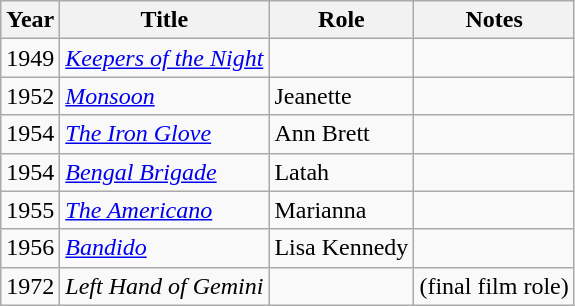<table class="wikitable">
<tr>
<th>Year</th>
<th>Title</th>
<th>Role</th>
<th>Notes</th>
</tr>
<tr>
<td>1949</td>
<td><em><a href='#'>Keepers of the Night</a></em></td>
<td></td>
<td></td>
</tr>
<tr>
<td>1952</td>
<td><em><a href='#'>Monsoon</a></em></td>
<td>Jeanette</td>
<td></td>
</tr>
<tr>
<td>1954</td>
<td><em><a href='#'>The Iron Glove</a></em></td>
<td>Ann Brett</td>
<td></td>
</tr>
<tr>
<td>1954</td>
<td><em><a href='#'>Bengal Brigade</a></em></td>
<td>Latah</td>
<td></td>
</tr>
<tr>
<td>1955</td>
<td><em><a href='#'>The Americano</a></em></td>
<td>Marianna</td>
<td></td>
</tr>
<tr>
<td>1956</td>
<td><em><a href='#'>Bandido</a></em></td>
<td>Lisa Kennedy</td>
<td></td>
</tr>
<tr>
<td>1972</td>
<td><em>Left Hand of Gemini</em></td>
<td></td>
<td>(final film role)</td>
</tr>
</table>
